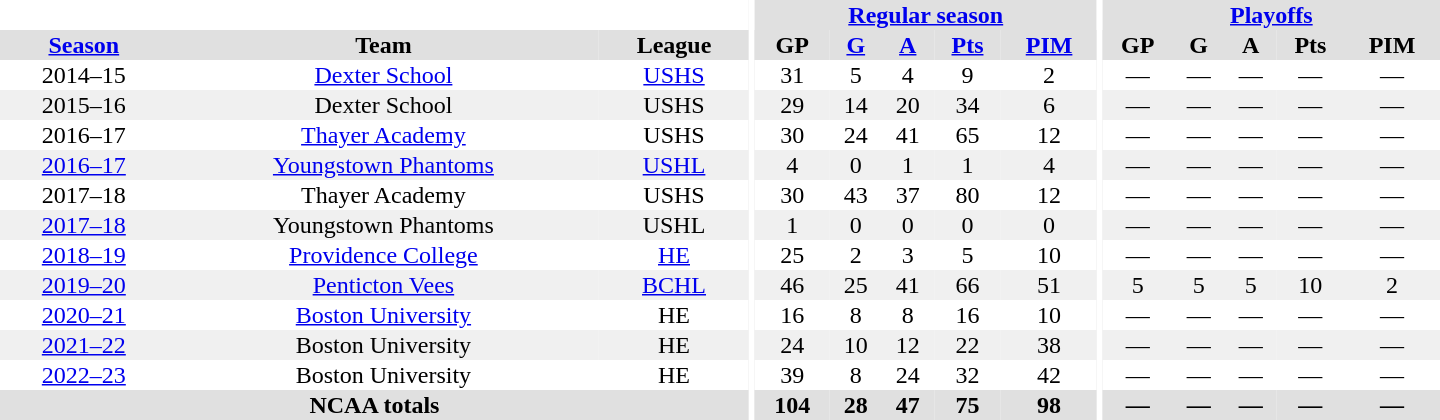<table border="0" cellpadding="1" cellspacing="0" style="text-align:center; width:60em;">
<tr bgcolor="#e0e0e0">
<th colspan="3" bgcolor="#ffffff"></th>
<th rowspan="92" bgcolor="#ffffff"></th>
<th colspan="5"><a href='#'>Regular season</a></th>
<th rowspan="92" bgcolor="#ffffff"></th>
<th colspan="5"><a href='#'>Playoffs</a></th>
</tr>
<tr bgcolor="#e0e0e0">
<th><a href='#'>Season</a></th>
<th>Team</th>
<th>League</th>
<th>GP</th>
<th><a href='#'>G</a></th>
<th><a href='#'>A</a></th>
<th><a href='#'>Pts</a></th>
<th><a href='#'>PIM</a></th>
<th>GP</th>
<th>G</th>
<th>A</th>
<th>Pts</th>
<th>PIM</th>
</tr>
<tr>
<td>2014–15</td>
<td><a href='#'>Dexter School</a></td>
<td><a href='#'>USHS</a></td>
<td>31</td>
<td>5</td>
<td>4</td>
<td>9</td>
<td>2</td>
<td>—</td>
<td>—</td>
<td>—</td>
<td>—</td>
<td>—</td>
</tr>
<tr bgcolor="#f0f0f0">
<td>2015–16</td>
<td>Dexter School</td>
<td>USHS</td>
<td>29</td>
<td>14</td>
<td>20</td>
<td>34</td>
<td>6</td>
<td>—</td>
<td>—</td>
<td>—</td>
<td>—</td>
<td>—</td>
</tr>
<tr>
<td>2016–17</td>
<td><a href='#'>Thayer Academy</a></td>
<td>USHS</td>
<td>30</td>
<td>24</td>
<td>41</td>
<td>65</td>
<td>12</td>
<td>—</td>
<td>—</td>
<td>—</td>
<td>—</td>
<td>—</td>
</tr>
<tr bgcolor="#f0f0f0">
<td><a href='#'>2016–17</a></td>
<td><a href='#'>Youngstown Phantoms</a></td>
<td><a href='#'>USHL</a></td>
<td>4</td>
<td>0</td>
<td>1</td>
<td>1</td>
<td>4</td>
<td>—</td>
<td>—</td>
<td>—</td>
<td>—</td>
<td>—</td>
</tr>
<tr>
<td>2017–18</td>
<td>Thayer Academy</td>
<td>USHS</td>
<td>30</td>
<td>43</td>
<td>37</td>
<td>80</td>
<td>12</td>
<td>—</td>
<td>—</td>
<td>—</td>
<td>—</td>
<td>—</td>
</tr>
<tr bgcolor="#f0f0f0">
<td><a href='#'>2017–18</a></td>
<td>Youngstown Phantoms</td>
<td>USHL</td>
<td>1</td>
<td>0</td>
<td>0</td>
<td>0</td>
<td>0</td>
<td>—</td>
<td>—</td>
<td>—</td>
<td>—</td>
<td>—</td>
</tr>
<tr>
<td><a href='#'>2018–19</a></td>
<td><a href='#'>Providence College</a></td>
<td><a href='#'>HE</a></td>
<td>25</td>
<td>2</td>
<td>3</td>
<td>5</td>
<td>10</td>
<td>—</td>
<td>—</td>
<td>—</td>
<td>—</td>
<td>—</td>
</tr>
<tr bgcolor="#f0f0f0">
<td><a href='#'>2019–20</a></td>
<td><a href='#'>Penticton Vees</a></td>
<td><a href='#'>BCHL</a></td>
<td>46</td>
<td>25</td>
<td>41</td>
<td>66</td>
<td>51</td>
<td>5</td>
<td>5</td>
<td>5</td>
<td>10</td>
<td>2</td>
</tr>
<tr>
<td><a href='#'>2020–21</a></td>
<td><a href='#'>Boston University</a></td>
<td>HE</td>
<td>16</td>
<td>8</td>
<td>8</td>
<td>16</td>
<td>10</td>
<td>—</td>
<td>—</td>
<td>—</td>
<td>—</td>
<td>—</td>
</tr>
<tr bgcolor="#f0f0f0">
<td><a href='#'>2021–22</a></td>
<td>Boston University</td>
<td>HE</td>
<td>24</td>
<td>10</td>
<td>12</td>
<td>22</td>
<td>38</td>
<td>—</td>
<td>—</td>
<td>—</td>
<td>—</td>
<td>—</td>
</tr>
<tr>
<td><a href='#'>2022–23</a></td>
<td>Boston University</td>
<td>HE</td>
<td>39</td>
<td>8</td>
<td>24</td>
<td>32</td>
<td>42</td>
<td>—</td>
<td>—</td>
<td>—</td>
<td>—</td>
<td>—</td>
</tr>
<tr bgcolor="#e0e0e0">
<th colspan="3">NCAA totals</th>
<th>104</th>
<th>28</th>
<th>47</th>
<th>75</th>
<th>98</th>
<th>—</th>
<th>—</th>
<th>—</th>
<th>—</th>
<th>—</th>
</tr>
</table>
